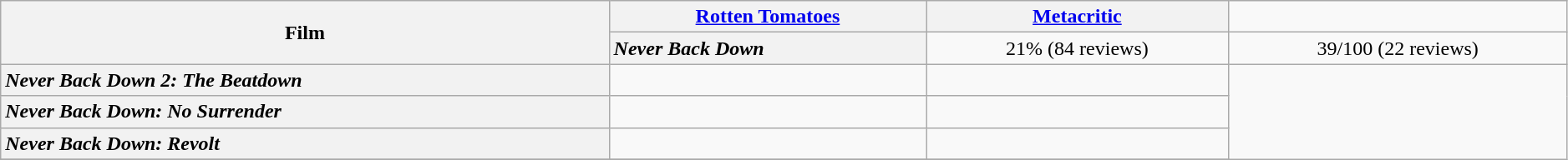<table class="wikitable sortable" width=99% border="1" style="text-align: center;">
<tr>
<th rowspan="2">Film</th>
<th><a href='#'>Rotten Tomatoes</a></th>
<th><a href='#'>Metacritic</a></th>
</tr>
<tr>
<th style="text-align: left;"><em>Never Back Down</em></th>
<td>21% (84 reviews)</td>
<td>39/100 (22 reviews)</td>
</tr>
<tr>
<th style="text-align: left;"><em>Never Back Down 2: The Beatdown</em></th>
<td></td>
<td></td>
</tr>
<tr>
<th style="text-align: left;"><em>Never Back Down: No Surrender</em></th>
<td></td>
<td></td>
</tr>
<tr>
<th style="text-align: left;"><em>Never Back Down: Revolt</em></th>
<td></td>
<td></td>
</tr>
<tr>
</tr>
</table>
